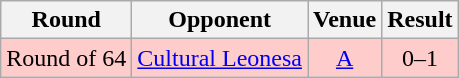<table class="wikitable" style="font-size:100%; text-align:center">
<tr>
<th>Round</th>
<th>Opponent</th>
<th>Venue</th>
<th>Result</th>
</tr>
<tr bgcolor= FFCCCC>
<td>Round of 64</td>
<td><a href='#'>Cultural Leonesa</a></td>
<td><a href='#'>A</a></td>
<td>0–1</td>
</tr>
</table>
